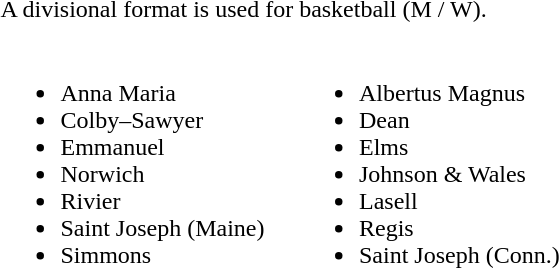<table width=400 style="float:right">
<tr>
<td colspan=2>A divisional format is used for basketball (M / W).</td>
</tr>
<tr>
<td width=50%><br><ul><li>Anna Maria</li><li>Colby–Sawyer</li><li>Emmanuel</li><li>Norwich</li><li>Rivier</li><li>Saint Joseph (Maine)</li><li>Simmons</li></ul></td>
<td width=50%><br><ul><li>Albertus Magnus</li><li>Dean</li><li>Elms</li><li>Johnson & Wales</li><li>Lasell</li><li>Regis</li><li>Saint Joseph (Conn.)</li></ul></td>
</tr>
</table>
